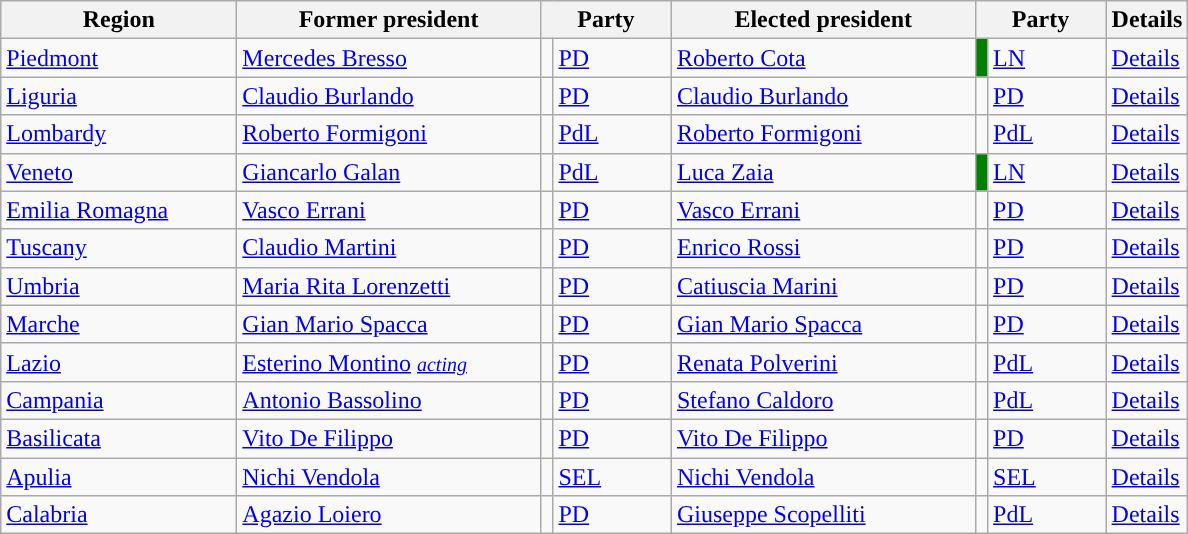<table class="wikitable" style="valign:top;">
<tr>
<th style="width:150px;">Region</th>
<th style="width:195px;">Former president</th>
<th colspan=2 style="width:80px;">Party</th>
<th style="width:195px;">Elected president</th>
<th colspan=2 style="width:80px;">Party</th>
<th>Details</th>
</tr>
<tr>
<td><a href='#'>Piedmont</a></td>
<td><a href='#'>Mercedes Bresso</a></td>
<td width="1"></td>
<td align="left"><a href='#'>PD</a></td>
<td><a href='#'>Roberto Cota</a></td>
<td width="1" bgcolor="#008000"></td>
<td align="left"><a href='#'>LN</a></td>
<td><a href='#'>Details</a></td>
</tr>
<tr>
<td><a href='#'>Liguria</a></td>
<td><a href='#'>Claudio Burlando</a></td>
<td width="1"></td>
<td align="left"><a href='#'>PD</a></td>
<td><a href='#'>Claudio Burlando</a></td>
<td width="1"></td>
<td align="left"><a href='#'>PD</a></td>
<td><a href='#'>Details</a></td>
</tr>
<tr>
<td><a href='#'>Lombardy</a></td>
<td><a href='#'>Roberto Formigoni</a></td>
<td width="1"></td>
<td align="left"><a href='#'>PdL</a></td>
<td><a href='#'>Roberto Formigoni</a></td>
<td width="1"></td>
<td align="left"><a href='#'>PdL</a></td>
<td><a href='#'>Details</a></td>
</tr>
<tr>
<td><a href='#'>Veneto</a></td>
<td><a href='#'>Giancarlo Galan</a></td>
<td width="1"></td>
<td align="left"><a href='#'>PdL</a></td>
<td><a href='#'>Luca Zaia</a></td>
<td width="1" bgcolor="#008000"></td>
<td align="left"><a href='#'>LN</a></td>
<td><a href='#'>Details</a></td>
</tr>
<tr>
<td><a href='#'>Emilia Romagna</a></td>
<td><a href='#'>Vasco Errani</a></td>
<td width="1"></td>
<td align="left"><a href='#'>PD</a></td>
<td><a href='#'>Vasco Errani</a></td>
<td width="1"></td>
<td align="left"><a href='#'>PD</a></td>
<td><a href='#'>Details</a></td>
</tr>
<tr>
<td><a href='#'>Tuscany</a></td>
<td><a href='#'>Claudio Martini</a></td>
<td width="1"></td>
<td align="left"><a href='#'>PD</a></td>
<td><a href='#'>Enrico Rossi</a></td>
<td width="1"></td>
<td align="left"><a href='#'>PD</a></td>
<td><a href='#'>Details</a></td>
</tr>
<tr>
<td><a href='#'>Umbria</a></td>
<td><a href='#'>Maria Rita Lorenzetti</a></td>
<td width="1"></td>
<td align="left"><a href='#'>PD</a></td>
<td><a href='#'>Catiuscia Marini</a></td>
<td width="1"></td>
<td align="left"><a href='#'>PD</a></td>
<td><a href='#'>Details</a></td>
</tr>
<tr>
<td><a href='#'>Marche</a></td>
<td><a href='#'>Gian Mario Spacca</a></td>
<td width="1"></td>
<td align="left"><a href='#'>PD</a></td>
<td><a href='#'>Gian Mario Spacca</a></td>
<td width="1"></td>
<td align="left"><a href='#'>PD</a></td>
<td><a href='#'>Details</a></td>
</tr>
<tr>
<td><a href='#'>Lazio</a></td>
<td><a href='#'>Esterino Montino</a> <small><em><a href='#'>acting</a></em></small></td>
<td width="1"></td>
<td align="left"><a href='#'>PD</a></td>
<td><a href='#'>Renata Polverini</a></td>
<td width="1"></td>
<td align="left"><a href='#'>PdL</a></td>
<td><a href='#'>Details</a></td>
</tr>
<tr>
<td><a href='#'>Campania</a></td>
<td><a href='#'>Antonio Bassolino</a></td>
<td width="1"></td>
<td align="left"><a href='#'>PD</a></td>
<td><a href='#'>Stefano Caldoro</a></td>
<td width="1"></td>
<td align="left"><a href='#'>PdL</a></td>
<td><a href='#'>Details</a></td>
</tr>
<tr>
<td><a href='#'>Basilicata</a></td>
<td><a href='#'>Vito De Filippo</a></td>
<td width="1"></td>
<td align="left"><a href='#'>PD</a></td>
<td><a href='#'>Vito De Filippo</a></td>
<td width="1"></td>
<td align="left"><a href='#'>PD</a></td>
<td><a href='#'>Details</a></td>
</tr>
<tr>
<td><a href='#'>Apulia</a></td>
<td><a href='#'>Nichi Vendola</a></td>
<td width="1"></td>
<td align="left"><a href='#'>SEL</a></td>
<td><a href='#'>Nichi Vendola</a></td>
<td width="1"></td>
<td align="left"><a href='#'>SEL</a></td>
<td><a href='#'>Details</a></td>
</tr>
<tr>
<td><a href='#'>Calabria</a></td>
<td><a href='#'>Agazio Loiero</a></td>
<td width="1"></td>
<td align="left"><a href='#'>PD</a></td>
<td><a href='#'>Giuseppe Scopelliti</a></td>
<td width="1"></td>
<td align="left"><a href='#'>PdL</a></td>
<td><a href='#'>Details</a></td>
</tr>
</table>
